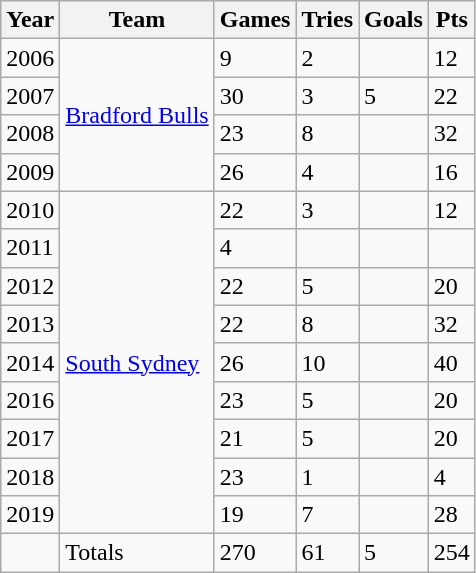<table class="wikitable">
<tr>
<th>Year</th>
<th>Team</th>
<th>Games</th>
<th>Tries</th>
<th>Goals</th>
<th>Pts</th>
</tr>
<tr>
<td>2006</td>
<td rowspan="4"> <a href='#'>Bradford Bulls</a></td>
<td>9</td>
<td>2</td>
<td></td>
<td>12</td>
</tr>
<tr>
<td>2007</td>
<td>30</td>
<td>3</td>
<td>5</td>
<td>22</td>
</tr>
<tr>
<td>2008</td>
<td>23</td>
<td>8</td>
<td></td>
<td>32</td>
</tr>
<tr>
<td>2009</td>
<td>26</td>
<td>4</td>
<td></td>
<td>16</td>
</tr>
<tr>
<td>2010</td>
<td rowspan="9"> <a href='#'>South Sydney</a></td>
<td>22</td>
<td>3</td>
<td></td>
<td>12</td>
</tr>
<tr>
<td>2011</td>
<td>4</td>
<td></td>
<td></td>
<td></td>
</tr>
<tr>
<td>2012</td>
<td>22</td>
<td>5</td>
<td></td>
<td>20</td>
</tr>
<tr>
<td>2013</td>
<td>22</td>
<td>8</td>
<td></td>
<td>32</td>
</tr>
<tr>
<td>2014</td>
<td>26</td>
<td>10</td>
<td></td>
<td>40</td>
</tr>
<tr>
<td>2016</td>
<td>23</td>
<td>5</td>
<td></td>
<td>20</td>
</tr>
<tr>
<td>2017</td>
<td>21</td>
<td>5</td>
<td></td>
<td>20</td>
</tr>
<tr>
<td>2018</td>
<td>23</td>
<td>1</td>
<td></td>
<td>4</td>
</tr>
<tr>
<td>2019</td>
<td>19</td>
<td>7</td>
<td></td>
<td>28</td>
</tr>
<tr>
<td></td>
<td>Totals</td>
<td>270</td>
<td>61</td>
<td>5</td>
<td>254</td>
</tr>
</table>
